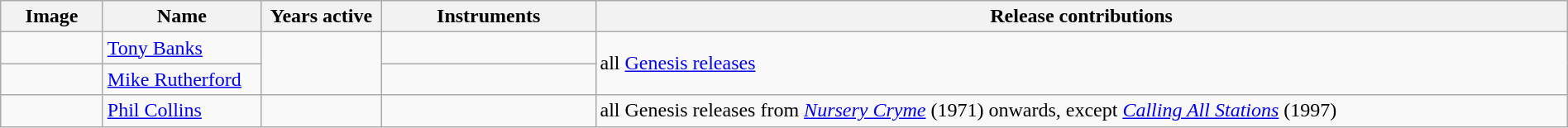<table class="wikitable" border="1" width=100%>
<tr>
<th width="75">Image</th>
<th width="120">Name</th>
<th width="90">Years active</th>
<th width="165">Instruments</th>
<th>Release contributions</th>
</tr>
<tr>
<td></td>
<td><a href='#'>Tony Banks</a></td>
<td rowspan="2"></td>
<td></td>
<td rowspan="2">all <a href='#'>Genesis releases</a></td>
</tr>
<tr>
<td></td>
<td><a href='#'>Mike Rutherford</a></td>
<td></td>
</tr>
<tr>
<td></td>
<td><a href='#'>Phil Collins</a></td>
<td></td>
<td></td>
<td>all Genesis releases from <em><a href='#'>Nursery Cryme</a></em> (1971) onwards, except <em><a href='#'>Calling All Stations</a></em> (1997)</td>
</tr>
</table>
